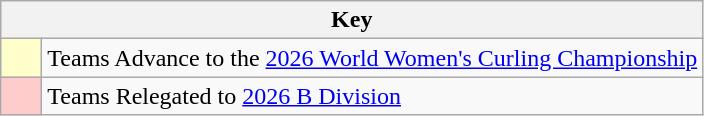<table class="wikitable" style="text-align: center;">
<tr>
<th colspan=2>Key</th>
</tr>
<tr>
<td style="background:#ffffcc; width:20px;"></td>
<td align=left>Teams Advance to the <a href='#'>2026 World Women's Curling Championship</a></td>
</tr>
<tr>
<td style="background:#ffcccc; width:20px;"></td>
<td align=left>Teams Relegated to <a href='#'>2026 B Division</a></td>
</tr>
</table>
